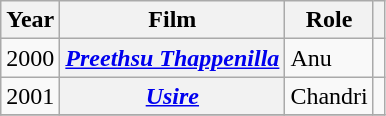<table class="wikitable sortable">
<tr>
<th>Year</th>
<th>Film</th>
<th>Role</th>
<th></th>
</tr>
<tr>
<td>2000</td>
<th scope="row"><em><a href='#'>Preethsu Thappenilla</a></em></th>
<td>Anu</td>
<td></td>
</tr>
<tr>
<td>2001</td>
<th scope="row"><em><a href='#'>Usire</a></em></th>
<td>Chandri</td>
<td></td>
</tr>
<tr>
</tr>
</table>
